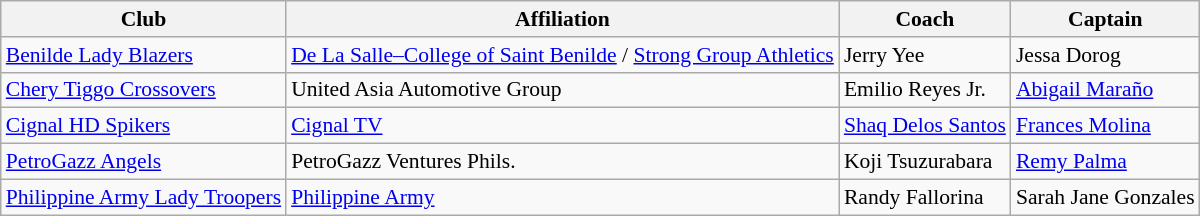<table class="wikitable sortable" style=" font-size:90%; text-align:left">
<tr>
<th>Club</th>
<th>Affiliation</th>
<th>Coach</th>
<th>Captain</th>
</tr>
<tr>
<td><a href='#'>Benilde Lady Blazers</a></td>
<td><a href='#'>De La Salle–College of Saint Benilde</a> / <a href='#'>Strong Group Athletics</a></td>
<td>Jerry Yee</td>
<td>Jessa Dorog</td>
</tr>
<tr>
<td><a href='#'>Chery Tiggo Crossovers</a></td>
<td>United Asia Automotive Group</td>
<td>Emilio Reyes Jr.</td>
<td><a href='#'>Abigail Maraño</a></td>
</tr>
<tr>
<td><a href='#'>Cignal HD Spikers</a></td>
<td><a href='#'>Cignal TV</a></td>
<td><a href='#'>Shaq Delos Santos</a></td>
<td><a href='#'>Frances Molina</a></td>
</tr>
<tr>
<td><a href='#'>PetroGazz Angels</a></td>
<td>PetroGazz Ventures Phils.</td>
<td>Koji Tsuzurabara</td>
<td><a href='#'>Remy Palma</a></td>
</tr>
<tr>
<td><a href='#'>Philippine Army Lady Troopers</a></td>
<td><a href='#'>Philippine Army</a></td>
<td>Randy Fallorina</td>
<td>Sarah Jane Gonzales</td>
</tr>
</table>
